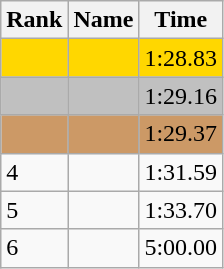<table class="wikitable">
<tr>
<th>Rank</th>
<th>Name</th>
<th>Time</th>
</tr>
<tr style="background:gold;">
<td></td>
<td></td>
<td>1:28.83</td>
</tr>
<tr style="background:silver;">
<td></td>
<td></td>
<td>1:29.16</td>
</tr>
<tr style="background:#CC9966;">
<td></td>
<td></td>
<td>1:29.37</td>
</tr>
<tr>
<td>4</td>
<td></td>
<td>1:31.59</td>
</tr>
<tr>
<td>5</td>
<td></td>
<td>1:33.70</td>
</tr>
<tr>
<td>6</td>
<td></td>
<td>5:00.00</td>
</tr>
</table>
